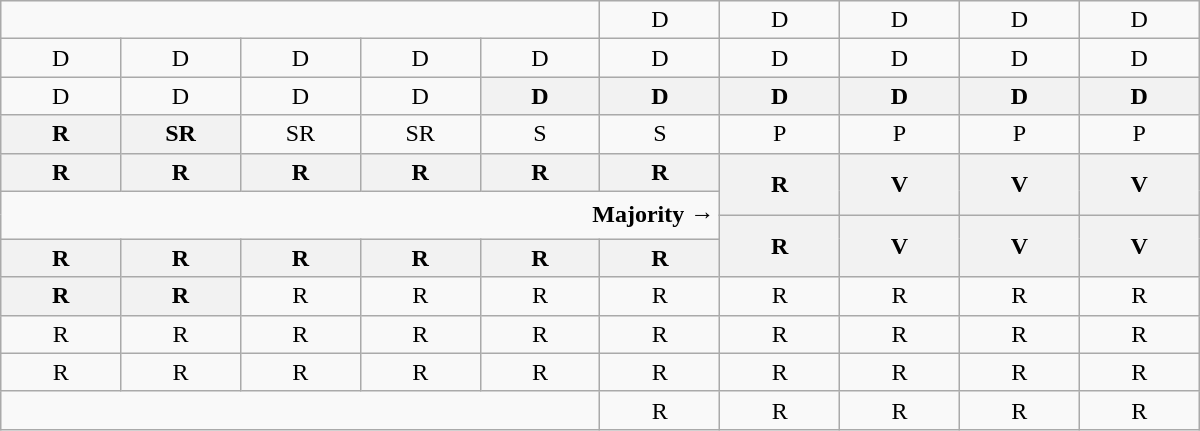<table class="wikitable" style="text-align:center" width=800px>
<tr>
<td colspan=5></td>
<td>D</td>
<td>D</td>
<td>D</td>
<td>D</td>
<td>D</td>
</tr>
<tr>
<td width=50px >D</td>
<td width=50px >D</td>
<td width=50px >D</td>
<td width=50px >D</td>
<td width=50px >D</td>
<td width=50px >D</td>
<td width=50px >D</td>
<td width=50px >D</td>
<td width=50px >D</td>
<td width=50px >D</td>
</tr>
<tr>
<td>D</td>
<td>D</td>
<td>D</td>
<td>D</td>
<th>D<br></th>
<th>D<br></th>
<th>D<br></th>
<th>D<br></th>
<th>D<br></th>
<th>D<br></th>
</tr>
<tr>
<th>R<br></th>
<th>SR<br></th>
<td>SR</td>
<td>SR</td>
<td>S</td>
<td>S</td>
<td>P</td>
<td>P</td>
<td>P</td>
<td>P</td>
</tr>
<tr>
<th>R<br></th>
<th>R<br></th>
<th>R<br></th>
<th>R<br></th>
<th>R<br></th>
<th>R<br></th>
<th rowspan=2 >R<br></th>
<th rowspan=2 >V<br></th>
<th rowspan=2 >V<br></th>
<th rowspan=2 >V<br></th>
</tr>
<tr style="height:1em">
<td rowspan=2 colspan=6 align=right><strong>Majority →</strong></td>
</tr>
<tr style="height:1em">
<th rowspan=2 >R<br></th>
<th rowspan=2 >V<br></th>
<th rowspan=2 >V<br></th>
<th rowspan=2 >V<br></th>
</tr>
<tr style="height:1em">
<th>R<br></th>
<th>R<br></th>
<th>R<br></th>
<th>R<br></th>
<th>R<br></th>
<th>R<br></th>
</tr>
<tr>
<th>R<br></th>
<th>R<br></th>
<td>R</td>
<td>R</td>
<td>R</td>
<td>R</td>
<td>R</td>
<td>R</td>
<td>R</td>
<td>R</td>
</tr>
<tr>
<td>R</td>
<td>R</td>
<td>R</td>
<td>R</td>
<td>R</td>
<td>R</td>
<td>R</td>
<td>R</td>
<td>R</td>
<td>R</td>
</tr>
<tr>
<td>R</td>
<td>R</td>
<td>R</td>
<td>R</td>
<td>R</td>
<td>R</td>
<td>R</td>
<td>R</td>
<td>R</td>
<td>R</td>
</tr>
<tr>
<td colspan=5></td>
<td>R</td>
<td>R</td>
<td>R</td>
<td>R</td>
<td>R</td>
</tr>
</table>
